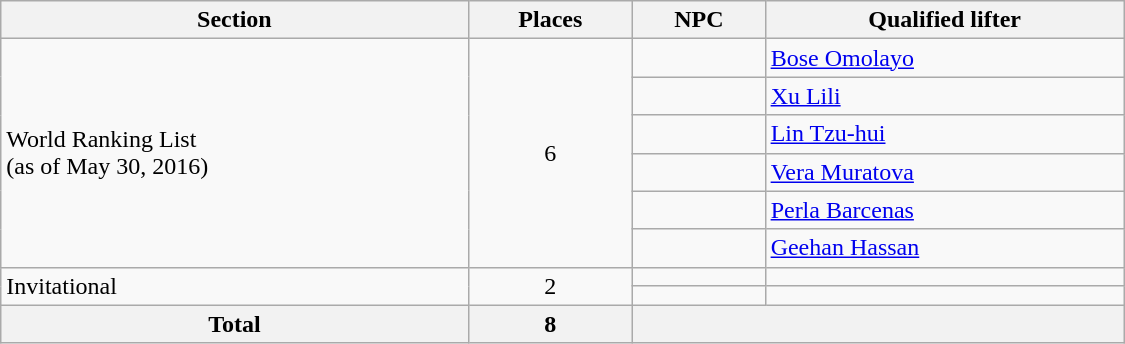<table class="wikitable"  width=750>
<tr>
<th>Section</th>
<th>Places</th>
<th>NPC</th>
<th>Qualified lifter</th>
</tr>
<tr>
<td rowspan=6>World Ranking List<br>(as of May 30, 2016)</td>
<td rowspan=6 align=center>6</td>
<td></td>
<td><a href='#'>Bose Omolayo</a></td>
</tr>
<tr>
<td></td>
<td><a href='#'>Xu Lili</a></td>
</tr>
<tr>
<td></td>
<td><a href='#'>Lin Tzu-hui</a></td>
</tr>
<tr>
<td></td>
<td><a href='#'>Vera Muratova</a></td>
</tr>
<tr>
<td></td>
<td><a href='#'>Perla Barcenas</a></td>
</tr>
<tr>
<td></td>
<td><a href='#'>Geehan Hassan</a></td>
</tr>
<tr>
<td rowspan=2>Invitational</td>
<td rowspan="2" align=center>2</td>
<td></td>
<td></td>
</tr>
<tr>
<td></td>
<td></td>
</tr>
<tr>
<th>Total</th>
<th>8</th>
<th colspan=2></th>
</tr>
</table>
